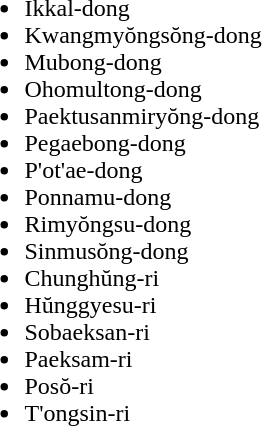<table>
<tr>
<td valign="top"><br><ul><li>Ikkal-dong</li><li>Kwangmyŏngsŏng-dong</li><li>Mubong-dong</li><li>Ohomultong-dong</li><li>Paektusanmiryŏng-dong</li><li>Pegaebong-dong</li><li>P'ot'ae-dong</li><li>Ponnamu-dong</li><li>Rimyŏngsu-dong</li><li>Sinmusŏng-dong</li><li>Chunghŭng-ri</li><li>Hŭnggyesu-ri</li><li>Sobaeksan-ri</li><li>Paeksam-ri</li><li>Posŏ-ri</li><li>T'ongsin-ri</li></ul></td>
</tr>
</table>
